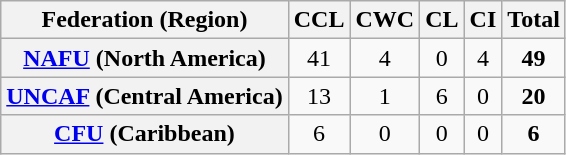<table class="sortable plainrowheaders wikitable">
<tr>
<th scope="col">Federation (Region)</th>
<th scope="col">CCL</th>
<th scope="col">CWC</th>
<th scope="col">CL</th>
<th scope="col">CI</th>
<th scope="col">Total</th>
</tr>
<tr>
<th scope=row><a href='#'>NAFU</a> (North America)</th>
<td align=center>41</td>
<td align=center>4</td>
<td align=center>0</td>
<td align=center>4</td>
<td align=center><strong>49</strong></td>
</tr>
<tr>
<th scope=row><a href='#'>UNCAF</a> (Central America)</th>
<td align=center>13</td>
<td align=center>1</td>
<td align=center>6</td>
<td align=center>0</td>
<td align=center><strong>20</strong></td>
</tr>
<tr>
<th scope=row><a href='#'>CFU</a> (Caribbean)</th>
<td align=center>6</td>
<td align=center>0</td>
<td align=center>0</td>
<td align=center>0</td>
<td align=center><strong>6</strong></td>
</tr>
</table>
